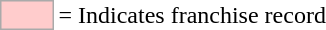<table>
<tr>
<td style="background:#ffcccc; border:1px solid #aaa; width:2em;"></td>
<td>= Indicates franchise record</td>
</tr>
</table>
